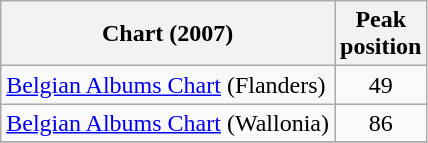<table class="wikitable sortable">
<tr>
<th style="text-align:center;">Chart (2007)</th>
<th style="text-align:center;">Peak<br>position</th>
</tr>
<tr>
<td align="left"><a href='#'>Belgian Albums Chart</a> (Flanders)</td>
<td style="text-align:center;">49</td>
</tr>
<tr>
<td align="left"><a href='#'>Belgian Albums Chart</a> (Wallonia)</td>
<td style="text-align:center;">86</td>
</tr>
<tr>
</tr>
</table>
